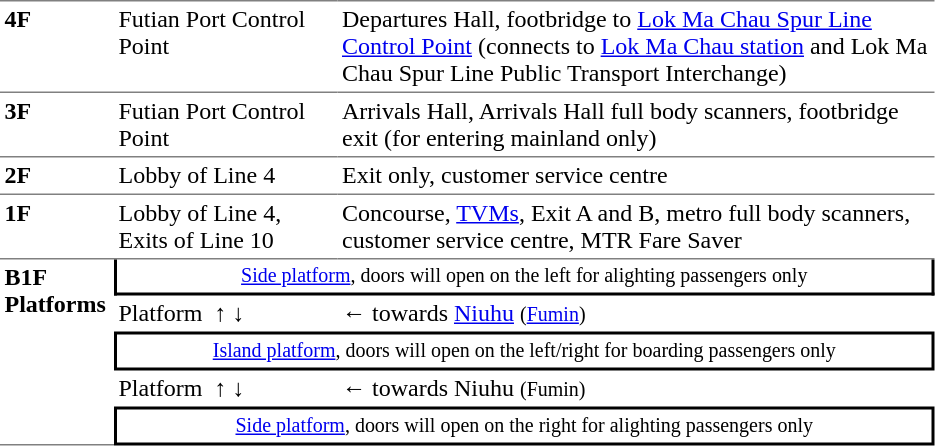<table cellspacing="0" cellpadding="3">
<tr>
<td style="border-top:solid 1px gray;" valign="top" width="70"><strong>4F</strong></td>
<td style="border-top:solid 1px gray;" valign="top" width="143">Futian Port Control Point</td>
<td style="border-top:solid 1px gray;" valign="top" width="392">Departures Hall, footbridge to <a href='#'>Lok Ma Chau Spur Line Control Point</a> (connects to  <a href='#'>Lok Ma Chau station</a> and Lok Ma Chau Spur Line Public Transport Interchange)</td>
</tr>
<tr>
<td style="border-top:solid 1px gray;border-bottom:solid 1px gray;" valign="top"><strong>3F</strong></td>
<td style="border-top:solid 1px gray;border-bottom:solid 1px gray;" valign="top">Futian Port Control Point</td>
<td style="border-top:solid 1px gray;border-bottom:solid 1px gray;" valign="top">Arrivals Hall, Arrivals Hall full body scanners, footbridge exit (for entering mainland only)</td>
</tr>
<tr>
<td><strong>2F</strong></td>
<td>Lobby of Line 4</td>
<td>Exit only, customer service centre</td>
</tr>
<tr>
<td style="border-top:solid 1px gray;border-bottom:solid 1px gray;" valign="top"><strong>1F</strong></td>
<td style="border-top:solid 1px gray;border-bottom:solid 1px gray;" valign="top">Lobby of Line 4,<br>Exits of Line 10</td>
<td style="border-top:solid 1px gray;border-bottom:solid 1px gray;" valign="top">Concourse, <a href='#'>TVMs</a>, Exit A and B, metro full body scanners, customer service centre, MTR Fare Saver</td>
</tr>
<tr>
<td rowspan="5" style="border-bottom:solid 1px gray;" valign="top"><strong>B1F<br>Platforms</strong></td>
<td colspan="2" style="border-right:solid 2px black; border-left:solid 2px black; border-bottom:solid 2px black; font-size:smaller; text-align:center;"><a href='#'>Side platform</a>, doors will open on the left for alighting passengers only</td>
</tr>
<tr>
<td>Platform  <span><strong> ↑ ↓</strong></span></td>
<td><span>←</span>  towards <a href='#'>Niuhu</a> <small>(<a href='#'>Fumin</a>)</small></td>
</tr>
<tr>
<td colspan="3" style="border-top:solid 2px black; border-right:solid 2px black; border-left:solid 2px black; border-bottom:solid 2px black; font-size:smaller; text-align:center;"><a href='#'>Island platform</a>, doors will open on the left/right for boarding passengers only</td>
</tr>
<tr>
<td>Platform  <span><strong> ↑ ↓</strong></span></td>
<td><span>←</span>  towards Niuhu <small>(Fumin)</small></td>
</tr>
<tr>
<td colspan="4" style="border-top:solid 2px black; border-right:solid 2px black; border-left:solid 2px black; border-bottom:solid 2px black; font-size:smaller; text-align:center;"><a href='#'>Side platform</a>, doors will open on the right for alighting passengers only</td>
</tr>
</table>
